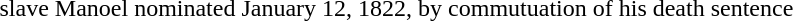<table>
<tr>
<td>slave Manoel</td>
<td>nominated January 12, 1822, by commutuation of his death sentence</td>
</tr>
</table>
